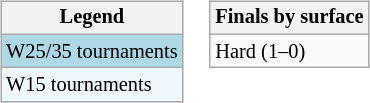<table>
<tr valign=top>
<td><br><table class=wikitable style=font-size:85%;>
<tr>
<th>Legend</th>
</tr>
<tr style="background:lightblue;">
<td>W25/35 tournaments</td>
</tr>
<tr style="background:#f0f8ff;">
<td>W15 tournaments</td>
</tr>
</table>
</td>
<td><br><table class=wikitable style=font-size:85%;>
<tr>
<th>Finals by surface</th>
</tr>
<tr>
<td>Hard (1–0)</td>
</tr>
</table>
</td>
</tr>
</table>
